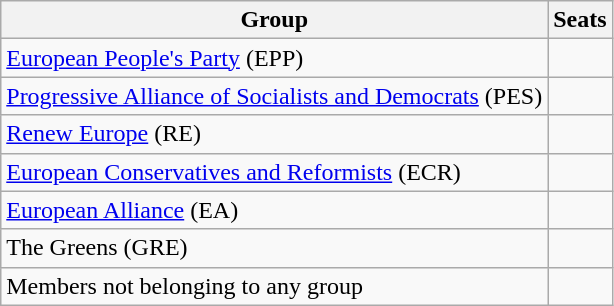<table class="wikitable sortable">
<tr>
<th>Group</th>
<th>Seats</th>
</tr>
<tr>
<td><a href='#'>European People's Party</a> (EPP)</td>
<td style="text-align: right;"></td>
</tr>
<tr>
<td><a href='#'>Progressive Alliance of Socialists and Democrats</a> (PES)</td>
<td style="text-align: right;"></td>
</tr>
<tr>
<td><a href='#'>Renew Europe</a> (RE)</td>
<td style="text-align: right;"></td>
</tr>
<tr>
<td><a href='#'>European Conservatives and Reformists</a> (ECR)</td>
<td style="text-align: right;"></td>
</tr>
<tr>
<td><a href='#'>European Alliance</a> (EA)</td>
<td style="text-align: right;"></td>
</tr>
<tr>
<td>The Greens (GRE)</td>
<td style="text-align: right;"></td>
</tr>
<tr>
<td>Members not belonging to any group</td>
<td style="text-align: right;"></td>
</tr>
</table>
